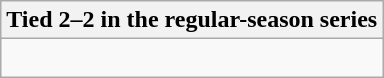<table class="wikitable collapsible collapsed">
<tr>
<th>Tied 2–2 in the regular-season series</th>
</tr>
<tr>
<td><br>


</td>
</tr>
</table>
